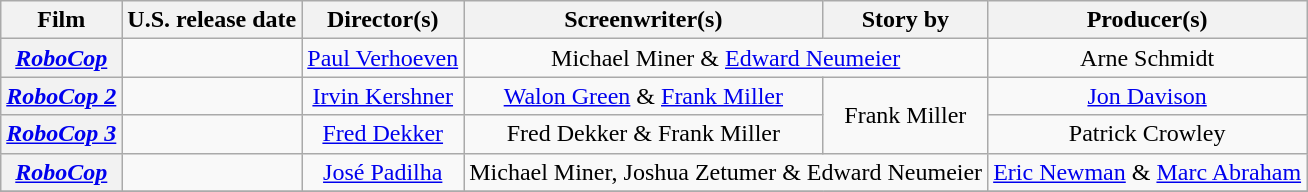<table class="wikitable plainrowheaders" style="text-align:center;">
<tr>
<th>Film</th>
<th>U.S. release date</th>
<th>Director(s)</th>
<th>Screenwriter(s)</th>
<th>Story by</th>
<th>Producer(s)</th>
</tr>
<tr>
<th scope="row"><em><a href='#'>RoboCop</a></em></th>
<td style="text-align:left"></td>
<td><a href='#'>Paul Verhoeven</a></td>
<td colspan="2">Michael Miner & <a href='#'>Edward Neumeier</a></td>
<td>Arne Schmidt</td>
</tr>
<tr>
<th scope="row"><em><a href='#'>RoboCop 2</a></em></th>
<td style="text-align:left"></td>
<td><a href='#'>Irvin Kershner</a></td>
<td><a href='#'>Walon Green</a> & <a href='#'>Frank Miller</a></td>
<td rowspan="2">Frank Miller</td>
<td><a href='#'>Jon Davison</a></td>
</tr>
<tr>
<th scope="row"><em><a href='#'>RoboCop 3</a></em></th>
<td style="text-align:left"></td>
<td><a href='#'>Fred Dekker</a></td>
<td>Fred Dekker & Frank Miller</td>
<td>Patrick Crowley</td>
</tr>
<tr>
<th scope="row"><em><a href='#'>RoboCop</a></em></th>
<td style="text-align:left"></td>
<td><a href='#'>José Padilha</a></td>
<td colspan="2">Michael Miner, Joshua Zetumer & Edward Neumeier</td>
<td><a href='#'>Eric Newman</a> & <a href='#'>Marc Abraham</a></td>
</tr>
<tr>
</tr>
</table>
